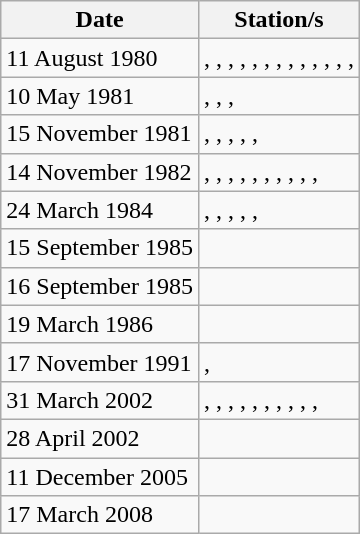<table class="wikitable sortable mw-collapsible">
<tr>
<th>Date</th>
<th>Station/s</th>
</tr>
<tr>
<td>11 August 1980</td>
<td>, , , , , , , , , , , , , </td>
</tr>
<tr>
<td>10 May 1981</td>
<td>, , , </td>
</tr>
<tr>
<td>15 November 1981</td>
<td>, , , , , </td>
</tr>
<tr>
<td>14 November 1982</td>
<td>, , , , , , , , , , </td>
</tr>
<tr>
<td>24 March 1984</td>
<td>, , , , , </td>
</tr>
<tr>
<td>15 September 1985</td>
<td></td>
</tr>
<tr>
<td>16 September 1985</td>
<td></td>
</tr>
<tr>
<td>19 March 1986</td>
<td></td>
</tr>
<tr>
<td>17 November 1991</td>
<td>, </td>
</tr>
<tr>
<td>31 March 2002</td>
<td>, , , , , , , , , , </td>
</tr>
<tr>
<td>28 April 2002</td>
<td></td>
</tr>
<tr>
<td>11 December 2005</td>
<td></td>
</tr>
<tr>
<td>17 March 2008</td>
<td></td>
</tr>
</table>
